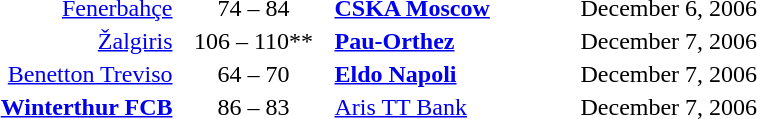<table style="text-align:center">
<tr>
<th width=160></th>
<th width=100></th>
<th width=160></th>
<th width=200></th>
</tr>
<tr>
<td align=right><a href='#'>Fenerbahçe</a> </td>
<td>74 – 84</td>
<td align=left> <strong><a href='#'>CSKA Moscow</a></strong></td>
<td align=left>December 6, 2006</td>
</tr>
<tr>
<td align=right><a href='#'>Žalgiris</a> </td>
<td>106 – 110**</td>
<td align=left> <strong><a href='#'>Pau-Orthez</a></strong></td>
<td align=left>December 7, 2006</td>
</tr>
<tr>
<td align=right><a href='#'>Benetton Treviso</a> </td>
<td>64 – 70</td>
<td align=left> <strong><a href='#'>Eldo Napoli</a></strong></td>
<td align=left>December 7, 2006</td>
</tr>
<tr>
<td align=right><strong><a href='#'>Winterthur FCB</a></strong> </td>
<td>86 – 83</td>
<td align=left> <a href='#'>Aris TT Bank</a></td>
<td align=left>December 7, 2006</td>
</tr>
</table>
